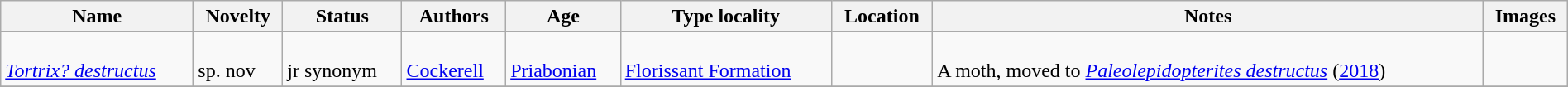<table class="wikitable sortable" align="center" width="100%">
<tr>
<th>Name</th>
<th>Novelty</th>
<th>Status</th>
<th>Authors</th>
<th>Age</th>
<th>Type locality</th>
<th>Location</th>
<th>Notes</th>
<th>Images</th>
</tr>
<tr>
<td><br><em><a href='#'>Tortrix? destructus</a></em></td>
<td><br>sp. nov</td>
<td><br>jr synonym</td>
<td><br><a href='#'>Cockerell</a></td>
<td><br><a href='#'>Priabonian</a></td>
<td><br><a href='#'>Florissant Formation</a></td>
<td><br> <br></td>
<td><br>A moth, moved to <em><a href='#'>Paleolepidopterites destructus</a></em> (<a href='#'>2018</a>)</td>
<td><br></td>
</tr>
<tr>
</tr>
</table>
